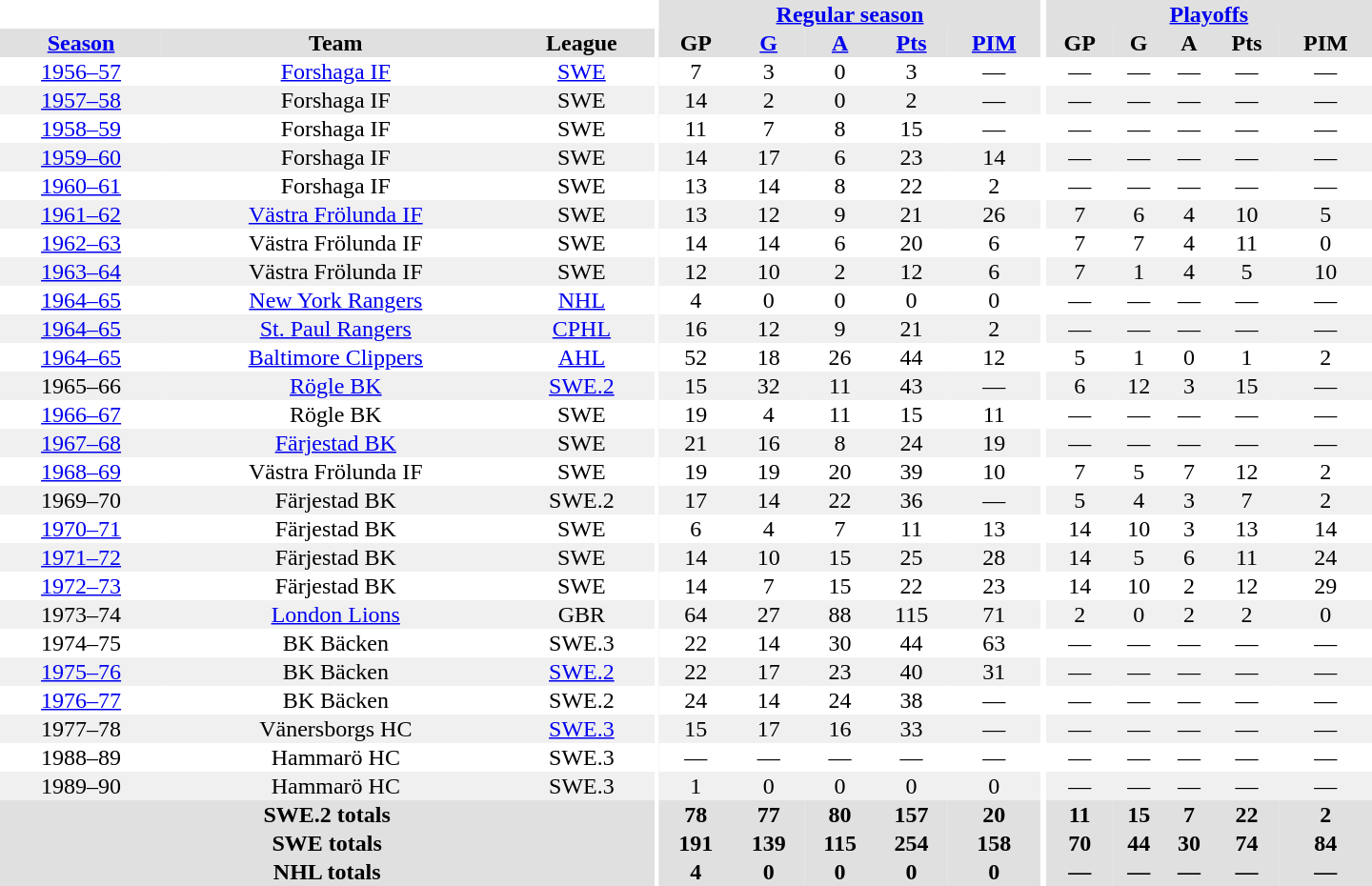<table border="0" cellpadding="1" cellspacing="0" style="text-align:center; width:60em">
<tr bgcolor="#e0e0e0">
<th colspan="3" bgcolor="#ffffff"></th>
<th rowspan="100" bgcolor="#ffffff"></th>
<th colspan="5"><a href='#'>Regular season</a></th>
<th rowspan="100" bgcolor="#ffffff"></th>
<th colspan="5"><a href='#'>Playoffs</a></th>
</tr>
<tr bgcolor="#e0e0e0">
<th><a href='#'>Season</a></th>
<th>Team</th>
<th>League</th>
<th>GP</th>
<th><a href='#'>G</a></th>
<th><a href='#'>A</a></th>
<th><a href='#'>Pts</a></th>
<th><a href='#'>PIM</a></th>
<th>GP</th>
<th>G</th>
<th>A</th>
<th>Pts</th>
<th>PIM</th>
</tr>
<tr>
<td><a href='#'>1956–57</a></td>
<td><a href='#'>Forshaga IF</a></td>
<td><a href='#'>SWE</a></td>
<td>7</td>
<td>3</td>
<td>0</td>
<td>3</td>
<td>—</td>
<td>—</td>
<td>—</td>
<td>—</td>
<td>—</td>
<td>—</td>
</tr>
<tr bgcolor="#f0f0f0">
<td><a href='#'>1957–58</a></td>
<td>Forshaga IF</td>
<td>SWE</td>
<td>14</td>
<td>2</td>
<td>0</td>
<td>2</td>
<td>—</td>
<td>—</td>
<td>—</td>
<td>—</td>
<td>—</td>
<td>—</td>
</tr>
<tr>
<td><a href='#'>1958–59</a></td>
<td>Forshaga IF</td>
<td>SWE</td>
<td>11</td>
<td>7</td>
<td>8</td>
<td>15</td>
<td>—</td>
<td>—</td>
<td>—</td>
<td>—</td>
<td>—</td>
<td>—</td>
</tr>
<tr bgcolor="#f0f0f0">
<td><a href='#'>1959–60</a></td>
<td>Forshaga IF</td>
<td>SWE</td>
<td>14</td>
<td>17</td>
<td>6</td>
<td>23</td>
<td>14</td>
<td>—</td>
<td>—</td>
<td>—</td>
<td>—</td>
<td>—</td>
</tr>
<tr>
<td><a href='#'>1960–61</a></td>
<td>Forshaga IF</td>
<td>SWE</td>
<td>13</td>
<td>14</td>
<td>8</td>
<td>22</td>
<td>2</td>
<td>—</td>
<td>—</td>
<td>—</td>
<td>—</td>
<td>—</td>
</tr>
<tr bgcolor="#f0f0f0">
<td><a href='#'>1961–62</a></td>
<td><a href='#'>Västra Frölunda IF</a></td>
<td>SWE</td>
<td>13</td>
<td>12</td>
<td>9</td>
<td>21</td>
<td>26</td>
<td>7</td>
<td>6</td>
<td>4</td>
<td>10</td>
<td>5</td>
</tr>
<tr>
<td><a href='#'>1962–63</a></td>
<td>Västra Frölunda IF</td>
<td>SWE</td>
<td>14</td>
<td>14</td>
<td>6</td>
<td>20</td>
<td>6</td>
<td>7</td>
<td>7</td>
<td>4</td>
<td>11</td>
<td>0</td>
</tr>
<tr bgcolor="#f0f0f0">
<td><a href='#'>1963–64</a></td>
<td>Västra Frölunda IF</td>
<td>SWE</td>
<td>12</td>
<td>10</td>
<td>2</td>
<td>12</td>
<td>6</td>
<td>7</td>
<td>1</td>
<td>4</td>
<td>5</td>
<td>10</td>
</tr>
<tr>
<td><a href='#'>1964–65</a></td>
<td><a href='#'>New York Rangers</a></td>
<td><a href='#'>NHL</a></td>
<td>4</td>
<td>0</td>
<td>0</td>
<td>0</td>
<td>0</td>
<td>—</td>
<td>—</td>
<td>—</td>
<td>—</td>
<td>—</td>
</tr>
<tr bgcolor="#f0f0f0">
<td><a href='#'>1964–65</a></td>
<td><a href='#'>St. Paul Rangers</a></td>
<td><a href='#'>CPHL</a></td>
<td>16</td>
<td>12</td>
<td>9</td>
<td>21</td>
<td>2</td>
<td>—</td>
<td>—</td>
<td>—</td>
<td>—</td>
<td>—</td>
</tr>
<tr>
<td><a href='#'>1964–65</a></td>
<td><a href='#'>Baltimore Clippers</a></td>
<td><a href='#'>AHL</a></td>
<td>52</td>
<td>18</td>
<td>26</td>
<td>44</td>
<td>12</td>
<td>5</td>
<td>1</td>
<td>0</td>
<td>1</td>
<td>2</td>
</tr>
<tr bgcolor="#f0f0f0">
<td>1965–66</td>
<td><a href='#'>Rögle BK</a></td>
<td><a href='#'>SWE.2</a></td>
<td>15</td>
<td>32</td>
<td>11</td>
<td>43</td>
<td>—</td>
<td>6</td>
<td>12</td>
<td>3</td>
<td>15</td>
<td>—</td>
</tr>
<tr>
<td><a href='#'>1966–67</a></td>
<td>Rögle BK</td>
<td>SWE</td>
<td>19</td>
<td>4</td>
<td>11</td>
<td>15</td>
<td>11</td>
<td>—</td>
<td>—</td>
<td>—</td>
<td>—</td>
<td>—</td>
</tr>
<tr bgcolor="#f0f0f0">
<td><a href='#'>1967–68</a></td>
<td><a href='#'>Färjestad BK</a></td>
<td>SWE</td>
<td>21</td>
<td>16</td>
<td>8</td>
<td>24</td>
<td>19</td>
<td>—</td>
<td>—</td>
<td>—</td>
<td>—</td>
<td>—</td>
</tr>
<tr>
<td><a href='#'>1968–69</a></td>
<td>Västra Frölunda IF</td>
<td>SWE</td>
<td>19</td>
<td>19</td>
<td>20</td>
<td>39</td>
<td>10</td>
<td>7</td>
<td>5</td>
<td>7</td>
<td>12</td>
<td>2</td>
</tr>
<tr bgcolor="#f0f0f0">
<td>1969–70</td>
<td>Färjestad BK</td>
<td>SWE.2</td>
<td>17</td>
<td>14</td>
<td>22</td>
<td>36</td>
<td>—</td>
<td>5</td>
<td>4</td>
<td>3</td>
<td>7</td>
<td>2</td>
</tr>
<tr>
<td><a href='#'>1970–71</a></td>
<td>Färjestad BK</td>
<td>SWE</td>
<td>6</td>
<td>4</td>
<td>7</td>
<td>11</td>
<td>13</td>
<td>14</td>
<td>10</td>
<td>3</td>
<td>13</td>
<td>14</td>
</tr>
<tr bgcolor="#f0f0f0">
<td><a href='#'>1971–72</a></td>
<td>Färjestad BK</td>
<td>SWE</td>
<td>14</td>
<td>10</td>
<td>15</td>
<td>25</td>
<td>28</td>
<td>14</td>
<td>5</td>
<td>6</td>
<td>11</td>
<td>24</td>
</tr>
<tr>
<td><a href='#'>1972–73</a></td>
<td>Färjestad BK</td>
<td>SWE</td>
<td>14</td>
<td>7</td>
<td>15</td>
<td>22</td>
<td>23</td>
<td>14</td>
<td>10</td>
<td>2</td>
<td>12</td>
<td>29</td>
</tr>
<tr bgcolor="#f0f0f0">
<td>1973–74</td>
<td><a href='#'>London Lions</a></td>
<td>GBR</td>
<td>64</td>
<td>27</td>
<td>88</td>
<td>115</td>
<td>71</td>
<td>2</td>
<td>0</td>
<td>2</td>
<td>2</td>
<td>0</td>
</tr>
<tr>
<td>1974–75</td>
<td>BK Bäcken</td>
<td>SWE.3</td>
<td>22</td>
<td>14</td>
<td>30</td>
<td>44</td>
<td>63</td>
<td>—</td>
<td>—</td>
<td>—</td>
<td>—</td>
<td>—</td>
</tr>
<tr bgcolor="#f0f0f0">
<td><a href='#'>1975–76</a></td>
<td>BK Bäcken</td>
<td><a href='#'>SWE.2</a></td>
<td>22</td>
<td>17</td>
<td>23</td>
<td>40</td>
<td>31</td>
<td>—</td>
<td>—</td>
<td>—</td>
<td>—</td>
<td>—</td>
</tr>
<tr>
<td><a href='#'>1976–77</a></td>
<td>BK Bäcken</td>
<td>SWE.2</td>
<td>24</td>
<td>14</td>
<td>24</td>
<td>38</td>
<td>—</td>
<td>—</td>
<td>—</td>
<td>—</td>
<td>—</td>
<td>—</td>
</tr>
<tr bgcolor="#f0f0f0">
<td>1977–78</td>
<td>Vänersborgs HC</td>
<td><a href='#'>SWE.3</a></td>
<td>15</td>
<td>17</td>
<td>16</td>
<td>33</td>
<td>—</td>
<td>—</td>
<td>—</td>
<td>—</td>
<td>—</td>
<td>—</td>
</tr>
<tr>
<td>1988–89</td>
<td>Hammarö HC</td>
<td>SWE.3</td>
<td>—</td>
<td>—</td>
<td>—</td>
<td>—</td>
<td>—</td>
<td>—</td>
<td>—</td>
<td>—</td>
<td>—</td>
<td>—</td>
</tr>
<tr bgcolor="#f0f0f0">
<td>1989–90</td>
<td>Hammarö HC</td>
<td>SWE.3</td>
<td>1</td>
<td>0</td>
<td>0</td>
<td>0</td>
<td>0</td>
<td>—</td>
<td>—</td>
<td>—</td>
<td>—</td>
<td>—</td>
</tr>
<tr bgcolor="#e0e0e0">
<th colspan="3">SWE.2 totals</th>
<th>78</th>
<th>77</th>
<th>80</th>
<th>157</th>
<th>20</th>
<th>11</th>
<th>15</th>
<th>7</th>
<th>22</th>
<th>2</th>
</tr>
<tr bgcolor="#e0e0e0">
<th colspan="3">SWE totals</th>
<th>191</th>
<th>139</th>
<th>115</th>
<th>254</th>
<th>158</th>
<th>70</th>
<th>44</th>
<th>30</th>
<th>74</th>
<th>84</th>
</tr>
<tr bgcolor="#e0e0e0">
<th colspan="3">NHL totals</th>
<th>4</th>
<th>0</th>
<th>0</th>
<th>0</th>
<th>0</th>
<th>—</th>
<th>—</th>
<th>—</th>
<th>—</th>
<th>—</th>
</tr>
</table>
